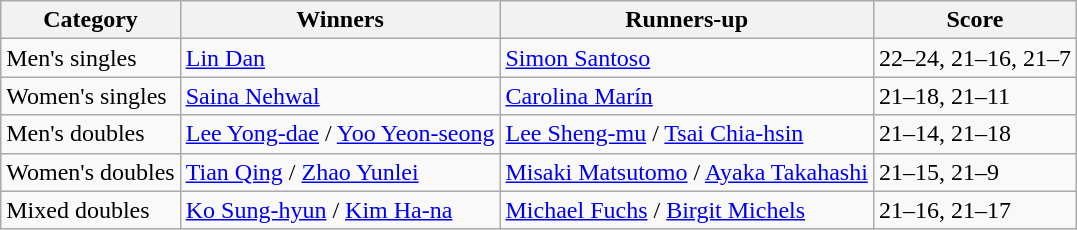<table class=wikitable style="white-space:nowrap;">
<tr>
<th>Category</th>
<th>Winners</th>
<th>Runners-up</th>
<th>Score</th>
</tr>
<tr>
<td>Men's singles</td>
<td> <a href='#'>Lin Dan</a></td>
<td> <a href='#'>Simon Santoso</a></td>
<td>22–24, 21–16, 21–7</td>
</tr>
<tr>
<td>Women's singles</td>
<td> <a href='#'>Saina Nehwal</a></td>
<td> <a href='#'>Carolina Marín</a></td>
<td>21–18, 21–11</td>
</tr>
<tr>
<td>Men's doubles</td>
<td> <a href='#'>Lee Yong-dae</a> / <a href='#'>Yoo Yeon-seong</a></td>
<td> <a href='#'>Lee Sheng-mu</a> / <a href='#'>Tsai Chia-hsin</a></td>
<td>21–14, 21–18</td>
</tr>
<tr>
<td>Women's doubles</td>
<td> <a href='#'>Tian Qing</a> / <a href='#'>Zhao Yunlei</a></td>
<td> <a href='#'>Misaki Matsutomo</a> / <a href='#'>Ayaka Takahashi</a></td>
<td>21–15, 21–9</td>
</tr>
<tr>
<td>Mixed doubles</td>
<td> <a href='#'>Ko Sung-hyun</a> / <a href='#'>Kim Ha-na</a></td>
<td> <a href='#'>Michael Fuchs</a> / <a href='#'>Birgit Michels</a></td>
<td>21–16, 21–17</td>
</tr>
</table>
